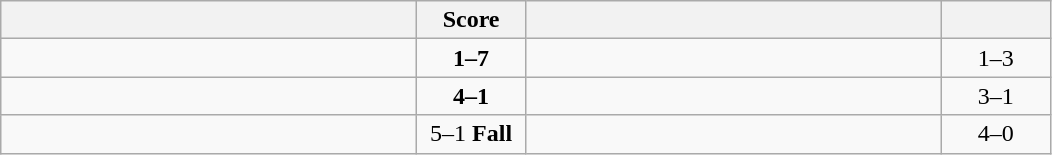<table class="wikitable" style="text-align: center; ">
<tr>
<th align="right" width="270"></th>
<th width="65">Score</th>
<th align="left" width="270"></th>
<th width="65"></th>
</tr>
<tr>
<td align="left"></td>
<td><strong>1–7</strong></td>
<td align="left"><strong></strong></td>
<td>1–3 <strong></strong></td>
</tr>
<tr>
<td align="left"><strong></strong></td>
<td><strong>4–1</strong></td>
<td align="left"></td>
<td>3–1 <strong></strong></td>
</tr>
<tr>
<td align="left"><strong></strong></td>
<td>5–1 <strong>Fall</strong></td>
<td align="left"></td>
<td>4–0 <strong></strong></td>
</tr>
</table>
